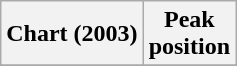<table class="wikitable plainrowheaders" style="text-align:center">
<tr>
<th>Chart (2003)</th>
<th>Peak<br>position</th>
</tr>
<tr>
</tr>
</table>
